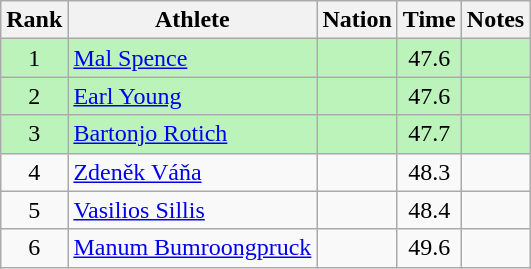<table class="wikitable sortable" style="text-align:center">
<tr>
<th>Rank</th>
<th>Athlete</th>
<th>Nation</th>
<th>Time</th>
<th>Notes</th>
</tr>
<tr bgcolor=bbf3bb>
<td>1</td>
<td align=left><a href='#'>Mal Spence</a></td>
<td align=left></td>
<td>47.6</td>
<td></td>
</tr>
<tr align=center bgcolor=bbf3bb>
<td>2</td>
<td align=left><a href='#'>Earl Young</a></td>
<td align=left></td>
<td>47.6</td>
<td></td>
</tr>
<tr align=center bgcolor=bbf3bb>
<td>3</td>
<td align=left><a href='#'>Bartonjo Rotich</a></td>
<td align=left></td>
<td>47.7</td>
<td></td>
</tr>
<tr align=center>
<td>4</td>
<td align=left><a href='#'>Zdeněk Váňa</a></td>
<td align=left></td>
<td>48.3</td>
<td></td>
</tr>
<tr align=center>
<td>5</td>
<td align=left><a href='#'>Vasilios Sillis</a></td>
<td align=left></td>
<td>48.4</td>
<td></td>
</tr>
<tr align=center>
<td>6</td>
<td align=left><a href='#'>Manum Bumroongpruck</a></td>
<td align=left></td>
<td>49.6</td>
<td></td>
</tr>
</table>
